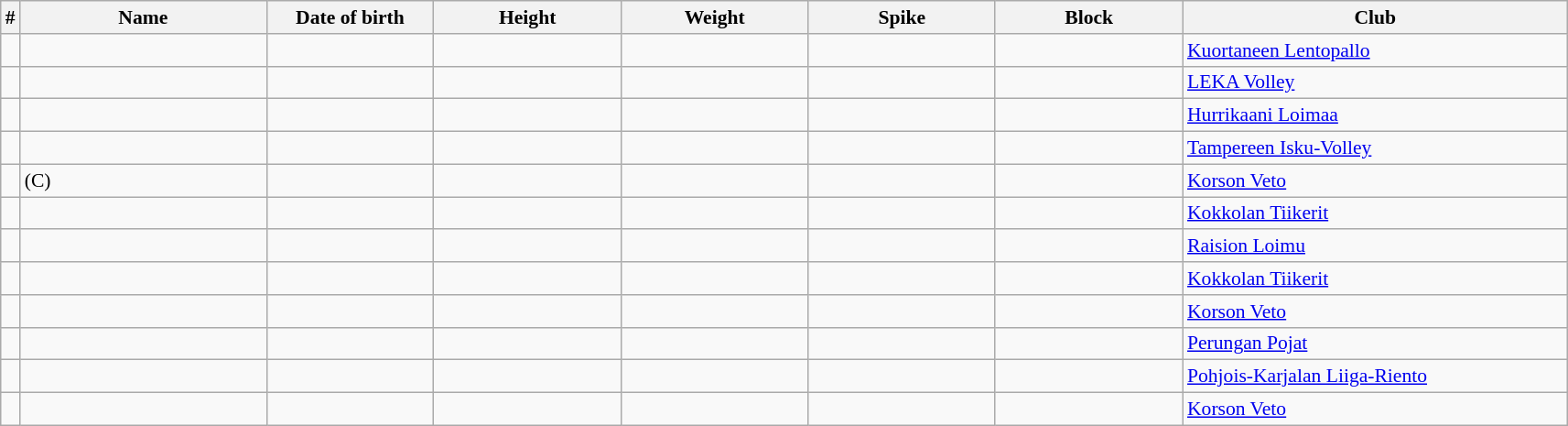<table class="wikitable sortable" style="font-size:90%; text-align:center;">
<tr>
<th>#</th>
<th style="width:12em">Name</th>
<th style="width:8em">Date of birth</th>
<th style="width:9em">Height</th>
<th style="width:9em">Weight</th>
<th style="width:9em">Spike</th>
<th style="width:9em">Block</th>
<th style="width:19em">Club</th>
</tr>
<tr>
<td></td>
<td style="text-align:left;"></td>
<td style="text-align:right;"></td>
<td></td>
<td></td>
<td></td>
<td></td>
<td style="text-align:left;"> <a href='#'>Kuortaneen Lentopallo</a></td>
</tr>
<tr>
<td></td>
<td style="text-align:left;"></td>
<td style="text-align:right;"></td>
<td></td>
<td></td>
<td></td>
<td></td>
<td style="text-align:left;"> <a href='#'>LEKA Volley</a></td>
</tr>
<tr>
<td></td>
<td style="text-align:left;"></td>
<td style="text-align:right;"></td>
<td></td>
<td></td>
<td></td>
<td></td>
<td style="text-align:left;"> <a href='#'>Hurrikaani Loimaa</a></td>
</tr>
<tr>
<td></td>
<td style="text-align:left;"></td>
<td style="text-align:right;"></td>
<td></td>
<td></td>
<td></td>
<td></td>
<td style="text-align:left;"> <a href='#'>Tampereen Isku-Volley</a></td>
</tr>
<tr>
<td></td>
<td style="text-align:left;"> (C)</td>
<td style="text-align:right;"></td>
<td></td>
<td></td>
<td></td>
<td></td>
<td style="text-align:left;"> <a href='#'>Korson Veto</a></td>
</tr>
<tr>
<td></td>
<td style="text-align:left;"></td>
<td style="text-align:right;"></td>
<td></td>
<td></td>
<td></td>
<td></td>
<td style="text-align:left;"> <a href='#'>Kokkolan Tiikerit</a></td>
</tr>
<tr>
<td></td>
<td style="text-align:left;"></td>
<td style="text-align:right;"></td>
<td></td>
<td></td>
<td></td>
<td></td>
<td style="text-align:left;"> <a href='#'>Raision Loimu</a></td>
</tr>
<tr>
<td></td>
<td style="text-align:left;"></td>
<td style="text-align:right;"></td>
<td></td>
<td></td>
<td></td>
<td></td>
<td style="text-align:left;"> <a href='#'>Kokkolan Tiikerit</a></td>
</tr>
<tr>
<td></td>
<td style="text-align:left;"></td>
<td style="text-align:right;"></td>
<td></td>
<td></td>
<td></td>
<td></td>
<td style="text-align:left;"> <a href='#'>Korson Veto</a></td>
</tr>
<tr>
<td></td>
<td style="text-align:left;"></td>
<td style="text-align:right;"></td>
<td></td>
<td></td>
<td></td>
<td></td>
<td style="text-align:left;"> <a href='#'>Perungan Pojat</a></td>
</tr>
<tr>
<td></td>
<td style="text-align:left;"></td>
<td style="text-align:right;"></td>
<td></td>
<td></td>
<td></td>
<td></td>
<td style="text-align:left;"> <a href='#'>Pohjois-Karjalan Liiga-Riento</a></td>
</tr>
<tr>
<td></td>
<td style="text-align:left;"></td>
<td style="text-align:right;"></td>
<td></td>
<td></td>
<td></td>
<td></td>
<td style="text-align:left;"> <a href='#'>Korson Veto</a></td>
</tr>
</table>
